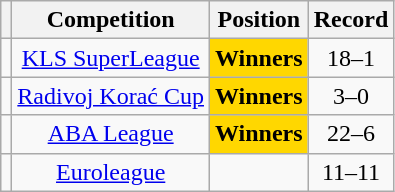<table class="wikitable" style="text-align:center">
<tr>
<th></th>
<th>Competition</th>
<th>Position</th>
<th>Record</th>
</tr>
<tr>
<td></td>
<td><a href='#'>KLS SuperLeague</a></td>
<td bgcolor=gold><strong>Winners</strong></td>
<td>18–1</td>
</tr>
<tr>
<td></td>
<td><a href='#'>Radivoj Korać Cup</a></td>
<td bgcolor=gold><strong>Winners</strong></td>
<td>3–0</td>
</tr>
<tr>
<td></td>
<td><a href='#'>ABA League</a></td>
<td bgcolor=gold><strong>Winners</strong></td>
<td>22–6</td>
</tr>
<tr>
<td></td>
<td><a href='#'>Euroleague</a></td>
<td></td>
<td>11–11</td>
</tr>
</table>
